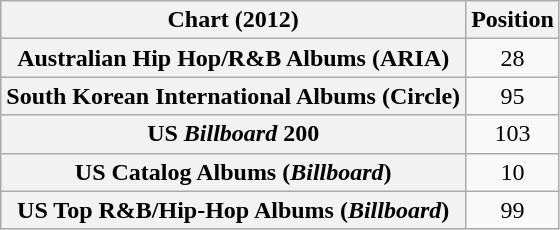<table class="wikitable plainrowheaders sortable" style="text-align:center;">
<tr>
<th scope="col">Chart (2012)</th>
<th scope="col">Position</th>
</tr>
<tr>
<th scope="row">Australian Hip Hop/R&B Albums (ARIA)</th>
<td>28</td>
</tr>
<tr>
<th scope="row">South Korean International Albums (Circle)</th>
<td>95</td>
</tr>
<tr>
<th scope="row">US <em>Billboard</em> 200</th>
<td>103</td>
</tr>
<tr>
<th scope="row">US Catalog Albums (<em>Billboard</em>)</th>
<td>10</td>
</tr>
<tr>
<th scope="row">US Top R&B/Hip-Hop Albums (<em>Billboard</em>)</th>
<td>99</td>
</tr>
</table>
